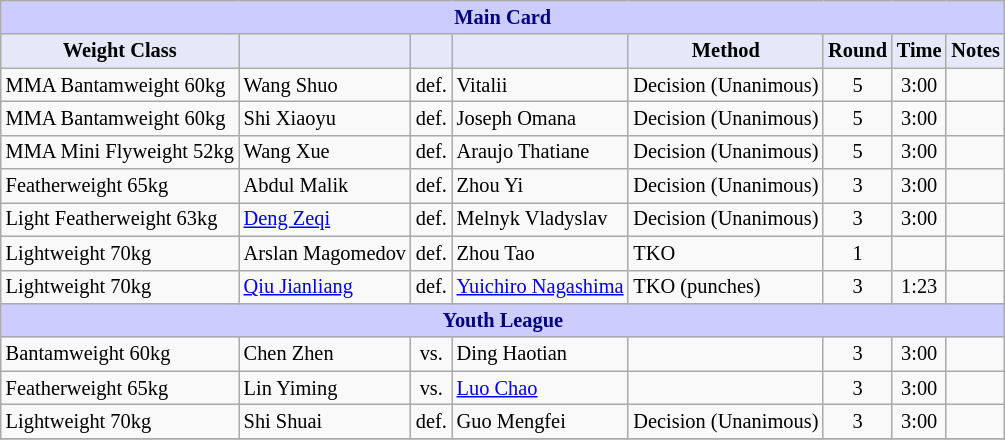<table class="wikitable" style="font-size: 85%;">
<tr>
<th colspan="8" style="background-color: #ccf; color: #000080; text-align: center;"><strong>Main Card</strong></th>
</tr>
<tr>
<th colspan="1" style="background-color: #E6E8FA; color: #000000; text-align: center;">Weight Class</th>
<th colspan="1" style="background-color: #E6E8FA; color: #000000; text-align: center;"></th>
<th colspan="1" style="background-color: #E6E8FA; color: #000000; text-align: center;"></th>
<th colspan="1" style="background-color: #E6E8FA; color: #000000; text-align: center;"></th>
<th colspan="1" style="background-color: #E6E8FA; color: #000000; text-align: center;">Method</th>
<th colspan="1" style="background-color: #E6E8FA; color: #000000; text-align: center;">Round</th>
<th colspan="1" style="background-color: #E6E8FA; color: #000000; text-align: center;">Time</th>
<th colspan="1" style="background-color: #E6E8FA; color: #000000; text-align: center;">Notes</th>
</tr>
<tr>
<td>MMA Bantamweight 60kg</td>
<td> Wang Shuo</td>
<td align=center>def.</td>
<td> Vitalii</td>
<td>Decision (Unanimous)</td>
<td align=center>5</td>
<td align=center>3:00</td>
<td></td>
</tr>
<tr>
<td>MMA Bantamweight 60kg</td>
<td> Shi Xiaoyu</td>
<td align=center>def.</td>
<td> Joseph Omana</td>
<td>Decision (Unanimous)</td>
<td align=center>5</td>
<td align=center>3:00</td>
<td></td>
</tr>
<tr>
<td>MMA Mini Flyweight 52kg</td>
<td> Wang Xue</td>
<td align=center>def.</td>
<td> Araujo Thatiane</td>
<td>Decision (Unanimous)</td>
<td align=center>5</td>
<td align=center>3:00</td>
<td></td>
</tr>
<tr>
<td>Featherweight 65kg</td>
<td> Abdul Malik</td>
<td align=center>def.</td>
<td> Zhou Yi</td>
<td>Decision (Unanimous)</td>
<td align=center>3</td>
<td align=center>3:00</td>
<td></td>
</tr>
<tr>
<td>Light Featherweight 63kg</td>
<td> <a href='#'>Deng Zeqi</a></td>
<td align=center>def.</td>
<td> Melnyk Vladyslav</td>
<td>Decision (Unanimous)</td>
<td align=center>3</td>
<td align=center>3:00</td>
<td></td>
</tr>
<tr>
<td>Lightweight 70kg</td>
<td> Arslan Magomedov</td>
<td align=center>def.</td>
<td> Zhou Tao</td>
<td>TKO</td>
<td align=center>1</td>
<td align=center></td>
<td></td>
</tr>
<tr>
<td>Lightweight 70kg</td>
<td> <a href='#'>Qiu Jianliang</a></td>
<td align=center>def.</td>
<td> <a href='#'>Yuichiro Nagashima</a></td>
<td>TKO (punches)</td>
<td align=center>3</td>
<td align=center>1:23</td>
<td></td>
</tr>
<tr>
<th colspan="8" style="background-color: #ccf; color: #000080; text-align: center;"><strong>Youth League</strong></th>
</tr>
<tr>
<td>Bantamweight 60kg</td>
<td> Chen Zhen</td>
<td align=center>vs.</td>
<td> Ding Haotian</td>
<td></td>
<td align=center>3</td>
<td align=center>3:00</td>
<td></td>
</tr>
<tr>
<td>Featherweight 65kg</td>
<td> Lin Yiming</td>
<td align=center>vs.</td>
<td> <a href='#'>Luo Chao</a></td>
<td></td>
<td align=center>3</td>
<td align=center>3:00</td>
<td></td>
</tr>
<tr>
<td>Lightweight 70kg</td>
<td> Shi Shuai</td>
<td align=center>def.</td>
<td> Guo Mengfei</td>
<td>Decision (Unanimous)</td>
<td align=center>3</td>
<td align=center>3:00</td>
<td></td>
</tr>
<tr>
</tr>
</table>
